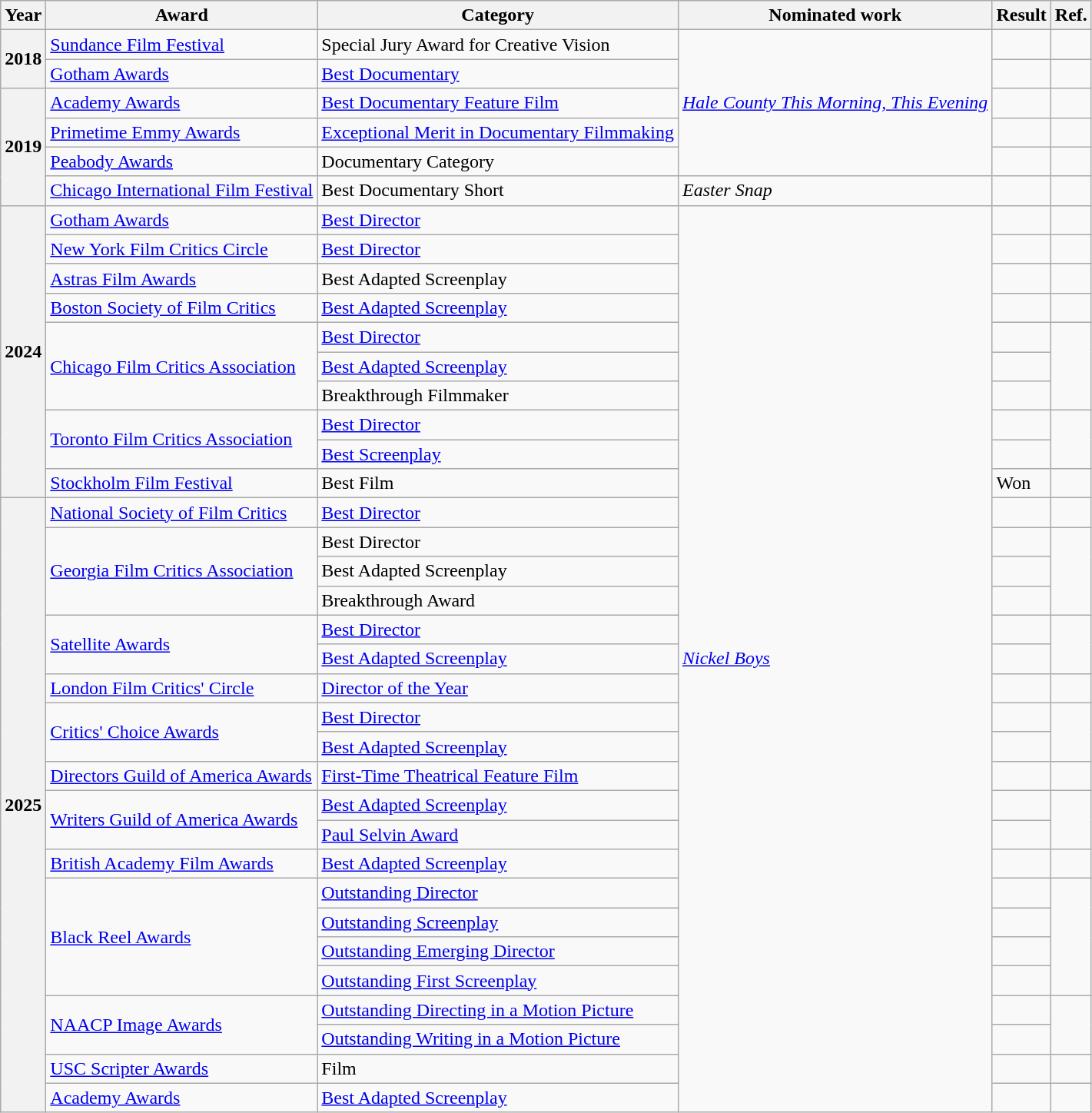<table class="wikitable sortable plainrowheaders">
<tr>
<th scope="col">Year</th>
<th scope="col">Award</th>
<th scope="col">Category</th>
<th scope="col">Nominated work</th>
<th scope="col">Result</th>
<th scope="col" class="unsortable">Ref.</th>
</tr>
<tr>
<th scope="row" rowspan="2">2018</th>
<td><a href='#'>Sundance Film Festival</a></td>
<td>Special Jury Award for Creative Vision</td>
<td rowspan="5"><em><a href='#'>Hale County This Morning, This Evening</a></em></td>
<td></td>
<td align="center"></td>
</tr>
<tr>
<td><a href='#'>Gotham Awards</a></td>
<td><a href='#'>Best Documentary</a></td>
<td></td>
<td align="center"></td>
</tr>
<tr>
<th scope="row" rowspan="4">2019</th>
<td><a href='#'>Academy Awards</a></td>
<td><a href='#'>Best Documentary Feature Film</a></td>
<td></td>
<td align="center"></td>
</tr>
<tr>
<td><a href='#'>Primetime Emmy Awards</a></td>
<td><a href='#'>Exceptional Merit in Documentary Filmmaking</a></td>
<td></td>
<td align="center"></td>
</tr>
<tr>
<td><a href='#'>Peabody Awards</a></td>
<td>Documentary Category</td>
<td></td>
<td align="center"></td>
</tr>
<tr>
<td><a href='#'>Chicago International Film Festival</a></td>
<td>Best Documentary Short</td>
<td><em>Easter Snap</em></td>
<td></td>
<td align="center"></td>
</tr>
<tr>
<th rowspan="10" scope="row">2024</th>
<td><a href='#'>Gotham Awards</a></td>
<td><a href='#'>Best Director</a></td>
<td rowspan="31"><em><a href='#'>Nickel Boys</a></em></td>
<td></td>
<td align="center"></td>
</tr>
<tr>
<td><a href='#'>New York Film Critics Circle</a></td>
<td><a href='#'>Best Director</a></td>
<td></td>
<td align="center"></td>
</tr>
<tr>
<td scope="col"><a href='#'>Astras Film Awards</a></td>
<td>Best Adapted Screenplay</td>
<td></td>
<td align="center"></td>
</tr>
<tr>
<td><a href='#'>Boston Society of Film Critics</a></td>
<td><a href='#'>Best Adapted Screenplay</a></td>
<td></td>
<td align="center"></td>
</tr>
<tr>
<td scope="col" rowspan="3"><a href='#'>Chicago Film Critics Association</a></td>
<td><a href='#'>Best Director</a></td>
<td></td>
<td align="center" rowspan="3"></td>
</tr>
<tr>
<td><a href='#'>Best Adapted Screenplay</a></td>
<td></td>
</tr>
<tr>
<td>Breakthrough Filmmaker</td>
<td></td>
</tr>
<tr>
<td scope="col" rowspan="2"><a href='#'>Toronto Film Critics Association</a></td>
<td><a href='#'>Best Director</a></td>
<td></td>
<td align="center" rowspan="2"></td>
</tr>
<tr>
<td><a href='#'>Best Screenplay</a></td>
<td></td>
</tr>
<tr>
<td><a href='#'>Stockholm Film Festival</a></td>
<td>Best Film</td>
<td>Won</td>
<td></td>
</tr>
<tr>
<th scope="row" rowspan="21">2025</th>
<td scope="col"><a href='#'>National Society of Film Critics</a></td>
<td><a href='#'>Best Director</a></td>
<td></td>
<td align="center"></td>
</tr>
<tr>
<td scope="col" rowspan="3"><a href='#'>Georgia Film Critics Association</a></td>
<td>Best Director</td>
<td></td>
<td align="center" rowspan="3"></td>
</tr>
<tr>
<td>Best Adapted Screenplay</td>
<td></td>
</tr>
<tr>
<td>Breakthrough Award</td>
<td></td>
</tr>
<tr>
<td scope="col" rowspan="2"><a href='#'>Satellite Awards</a></td>
<td><a href='#'>Best Director</a></td>
<td></td>
<td align="center" rowspan="2"></td>
</tr>
<tr>
<td><a href='#'>Best Adapted Screenplay</a></td>
<td></td>
</tr>
<tr>
<td><a href='#'>London Film Critics' Circle</a></td>
<td><a href='#'>Director of the Year</a></td>
<td></td>
<td align="center"></td>
</tr>
<tr>
<td scope="col" rowspan="2"><a href='#'>Critics' Choice Awards</a></td>
<td><a href='#'>Best Director</a></td>
<td></td>
<td align="center" rowspan="2"></td>
</tr>
<tr>
<td><a href='#'>Best Adapted Screenplay</a></td>
<td></td>
</tr>
<tr>
<td scope="col"><a href='#'>Directors Guild of America Awards</a></td>
<td><a href='#'>First-Time Theatrical Feature Film</a></td>
<td></td>
<td align="center"></td>
</tr>
<tr>
<td scope="col" rowspan="2"><a href='#'>Writers Guild of America Awards</a></td>
<td><a href='#'>Best Adapted Screenplay</a></td>
<td></td>
<td align="center" rowspan="2"><br></td>
</tr>
<tr>
<td><a href='#'>Paul Selvin Award</a></td>
<td></td>
</tr>
<tr>
<td scope="col"><a href='#'>British Academy Film Awards</a></td>
<td><a href='#'>Best Adapted Screenplay</a></td>
<td></td>
<td align="center"></td>
</tr>
<tr>
<td scope="col" rowspan="4"><a href='#'>Black Reel Awards</a></td>
<td><a href='#'>Outstanding Director</a></td>
<td></td>
<td align="center" rowspan="4"><br></td>
</tr>
<tr>
<td><a href='#'>Outstanding Screenplay</a></td>
<td></td>
</tr>
<tr>
<td><a href='#'>Outstanding Emerging Director</a></td>
<td></td>
</tr>
<tr>
<td><a href='#'>Outstanding First Screenplay</a></td>
<td></td>
</tr>
<tr>
<td scope="col" rowspan="2"><a href='#'>NAACP Image Awards</a></td>
<td><a href='#'>Outstanding Directing in a Motion Picture</a></td>
<td></td>
<td align="center" rowspan="2"></td>
</tr>
<tr>
<td><a href='#'>Outstanding Writing in a Motion Picture</a></td>
<td></td>
</tr>
<tr>
<td scope="col"><a href='#'>USC Scripter Awards</a></td>
<td>Film</td>
<td></td>
<td align="center"></td>
</tr>
<tr>
<td scope="col"><a href='#'>Academy Awards</a></td>
<td><a href='#'>Best Adapted Screenplay</a></td>
<td></td>
<td align="center"></td>
</tr>
</table>
